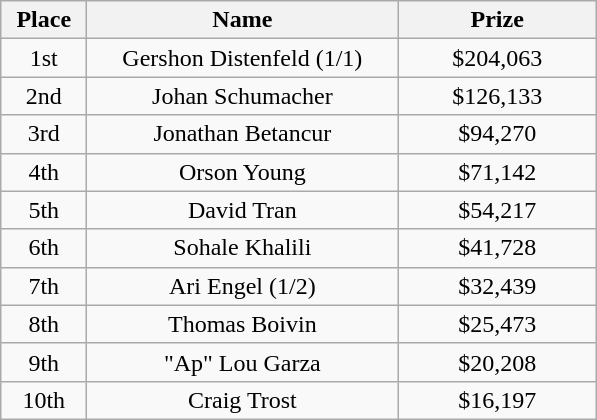<table class="wikitable">
<tr>
<th width="50">Place</th>
<th width="200">Name</th>
<th width="125">Prize</th>
</tr>
<tr>
<td align = "center">1st</td>
<td align = "center">Gershon Distenfeld (1/1)</td>
<td align="center">$204,063</td>
</tr>
<tr>
<td align = "center">2nd</td>
<td align = "center">Johan Schumacher</td>
<td align="center">$126,133</td>
</tr>
<tr>
<td align = "center">3rd</td>
<td align = "center">Jonathan Betancur</td>
<td align="center">$94,270</td>
</tr>
<tr>
<td align = "center">4th</td>
<td align = "center">Orson Young</td>
<td align="center">$71,142</td>
</tr>
<tr>
<td align = "center">5th</td>
<td align = "center">David Tran</td>
<td align="center">$54,217</td>
</tr>
<tr>
<td align = "center">6th</td>
<td align = "center">Sohale Khalili</td>
<td align="center">$41,728</td>
</tr>
<tr>
<td align = "center">7th</td>
<td align = "center">Ari Engel (1/2)</td>
<td align="center">$32,439</td>
</tr>
<tr>
<td align = "center">8th</td>
<td align = "center">Thomas Boivin</td>
<td align="center">$25,473</td>
</tr>
<tr>
<td align = "center">9th</td>
<td align = "center">"Ap" Lou Garza</td>
<td align="center">$20,208</td>
</tr>
<tr>
<td align = "center">10th</td>
<td align = "center">Craig Trost</td>
<td align="center">$16,197</td>
</tr>
</table>
